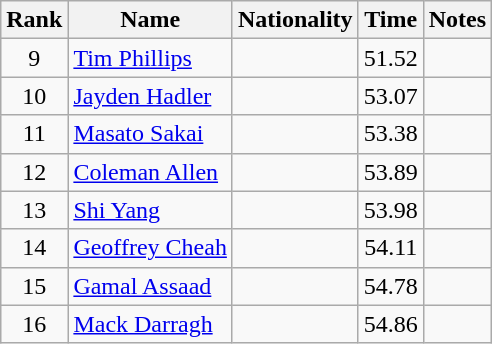<table class="wikitable sortable" style="text-align:center">
<tr>
<th>Rank</th>
<th>Name</th>
<th>Nationality</th>
<th>Time</th>
<th>Notes</th>
</tr>
<tr>
<td>9</td>
<td align=left><a href='#'>Tim Phillips</a></td>
<td align=left></td>
<td>51.52</td>
<td></td>
</tr>
<tr>
<td>10</td>
<td align=left><a href='#'>Jayden Hadler</a></td>
<td align=left></td>
<td>53.07</td>
<td></td>
</tr>
<tr>
<td>11</td>
<td align=left><a href='#'>Masato Sakai</a></td>
<td align=left></td>
<td>53.38</td>
<td></td>
</tr>
<tr>
<td>12</td>
<td align=left><a href='#'>Coleman Allen</a></td>
<td align=left></td>
<td>53.89</td>
<td></td>
</tr>
<tr>
<td>13</td>
<td align=left><a href='#'>Shi Yang</a></td>
<td align=left></td>
<td>53.98</td>
<td></td>
</tr>
<tr>
<td>14</td>
<td align=left><a href='#'>Geoffrey Cheah</a></td>
<td align=left></td>
<td>54.11</td>
<td></td>
</tr>
<tr>
<td>15</td>
<td align=left><a href='#'>Gamal Assaad</a></td>
<td align=left></td>
<td>54.78</td>
<td></td>
</tr>
<tr>
<td>16</td>
<td align=left><a href='#'>Mack Darragh</a></td>
<td align=left></td>
<td>54.86</td>
<td></td>
</tr>
</table>
